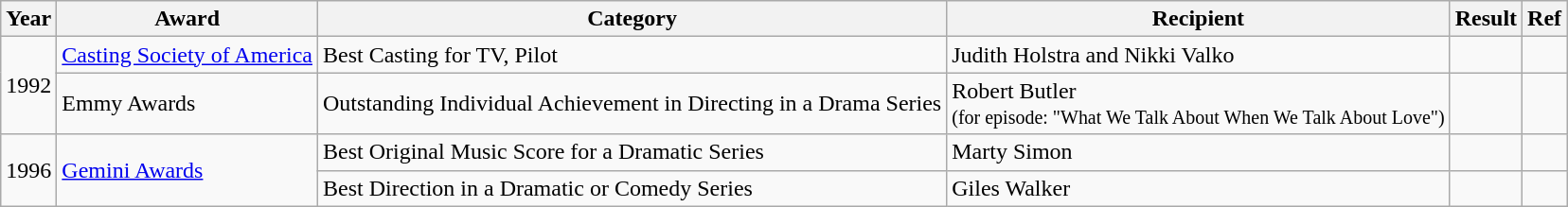<table class="wikitable">
<tr>
<th>Year</th>
<th>Award</th>
<th>Category</th>
<th>Recipient</th>
<th>Result</th>
<th>Ref</th>
</tr>
<tr>
<td rowspan=2>1992</td>
<td style="white-space:nowrap;"><a href='#'>Casting Society of America</a></td>
<td>Best Casting for TV, Pilot</td>
<td>Judith Holstra and Nikki Valko</td>
<td></td>
<td></td>
</tr>
<tr>
<td>Emmy Awards</td>
<td>Outstanding Individual Achievement in Directing in a Drama Series</td>
<td>Robert Butler<br><small>(for episode: "What We Talk About When We Talk About Love")</small></td>
<td></td>
<td></td>
</tr>
<tr>
<td rowspan=2>1996</td>
<td rowspan=2><a href='#'>Gemini Awards</a></td>
<td>Best Original Music Score for a Dramatic Series</td>
<td>Marty Simon</td>
<td></td>
<td></td>
</tr>
<tr>
<td>Best Direction in a Dramatic or Comedy Series</td>
<td>Giles Walker</td>
<td></td>
<td></td>
</tr>
</table>
